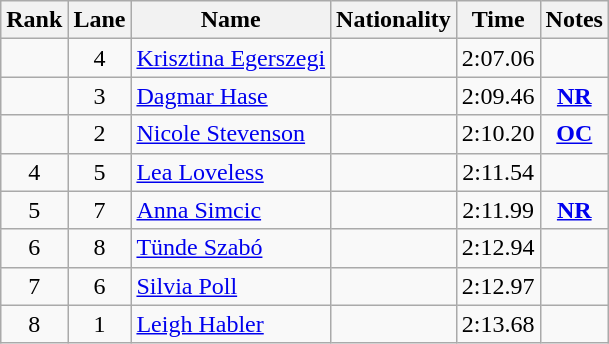<table class="wikitable sortable" style="text-align:center">
<tr>
<th>Rank</th>
<th>Lane</th>
<th>Name</th>
<th>Nationality</th>
<th>Time</th>
<th>Notes</th>
</tr>
<tr>
<td></td>
<td>4</td>
<td align=left><a href='#'>Krisztina Egerszegi</a></td>
<td align=left></td>
<td>2:07.06</td>
<td></td>
</tr>
<tr>
<td></td>
<td>3</td>
<td align=left><a href='#'>Dagmar Hase</a></td>
<td align=left></td>
<td>2:09.46</td>
<td><strong><a href='#'>NR</a></strong></td>
</tr>
<tr>
<td></td>
<td>2</td>
<td align=left><a href='#'>Nicole Stevenson</a></td>
<td align=left></td>
<td>2:10.20</td>
<td><strong><a href='#'>OC</a></strong></td>
</tr>
<tr>
<td>4</td>
<td>5</td>
<td align=left><a href='#'>Lea Loveless</a></td>
<td align=left></td>
<td>2:11.54</td>
<td></td>
</tr>
<tr>
<td>5</td>
<td>7</td>
<td align=left><a href='#'>Anna Simcic</a></td>
<td align=left></td>
<td>2:11.99</td>
<td><strong><a href='#'>NR</a></strong></td>
</tr>
<tr>
<td>6</td>
<td>8</td>
<td align=left><a href='#'>Tünde Szabó</a></td>
<td align=left></td>
<td>2:12.94</td>
<td></td>
</tr>
<tr>
<td>7</td>
<td>6</td>
<td align=left><a href='#'>Silvia Poll</a></td>
<td align=left></td>
<td>2:12.97</td>
<td></td>
</tr>
<tr>
<td>8</td>
<td>1</td>
<td align=left><a href='#'>Leigh Habler</a></td>
<td align=left></td>
<td>2:13.68</td>
<td></td>
</tr>
</table>
